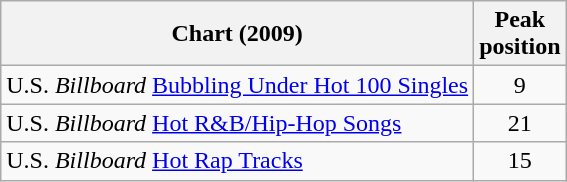<table class="wikitable sortable">
<tr>
<th style="text-align:center;">Chart (2009)</th>
<th style="text-align:center;">Peak<br>position</th>
</tr>
<tr>
<td align="left">U.S. <em>Billboard</em> <a href='#'>Bubbling Under Hot 100 Singles</a></td>
<td style="text-align:center;">9</td>
</tr>
<tr>
<td align="left">U.S. <em>Billboard</em> <a href='#'>Hot R&B/Hip-Hop Songs</a></td>
<td style="text-align:center;">21</td>
</tr>
<tr>
<td align="left">U.S. <em>Billboard</em> <a href='#'>Hot Rap Tracks</a></td>
<td style="text-align:center;">15</td>
</tr>
</table>
